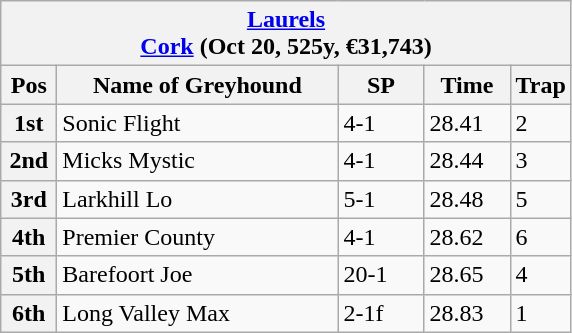<table class="wikitable">
<tr>
<th colspan="6"><a href='#'>Laurels</a><br><a href='#'>Cork</a> (Oct 20, 525y, €31,743)</th>
</tr>
<tr>
<th width=30>Pos</th>
<th width=180>Name of Greyhound</th>
<th width=50>SP</th>
<th width=50>Time</th>
<th width=30>Trap</th>
</tr>
<tr>
<th>1st</th>
<td>Sonic Flight </td>
<td>4-1</td>
<td>28.41</td>
<td>2</td>
</tr>
<tr>
<th>2nd</th>
<td>Micks Mystic</td>
<td>4-1</td>
<td>28.44</td>
<td>3</td>
</tr>
<tr>
<th>3rd</th>
<td>Larkhill Lo</td>
<td>5-1</td>
<td>28.48</td>
<td>5</td>
</tr>
<tr>
<th>4th</th>
<td>Premier County</td>
<td>4-1</td>
<td>28.62</td>
<td>6</td>
</tr>
<tr>
<th>5th</th>
<td>Barefoort Joe</td>
<td>20-1</td>
<td>28.65</td>
<td>4</td>
</tr>
<tr>
<th>6th</th>
<td>Long Valley Max</td>
<td>2-1f</td>
<td>28.83</td>
<td>1</td>
</tr>
</table>
